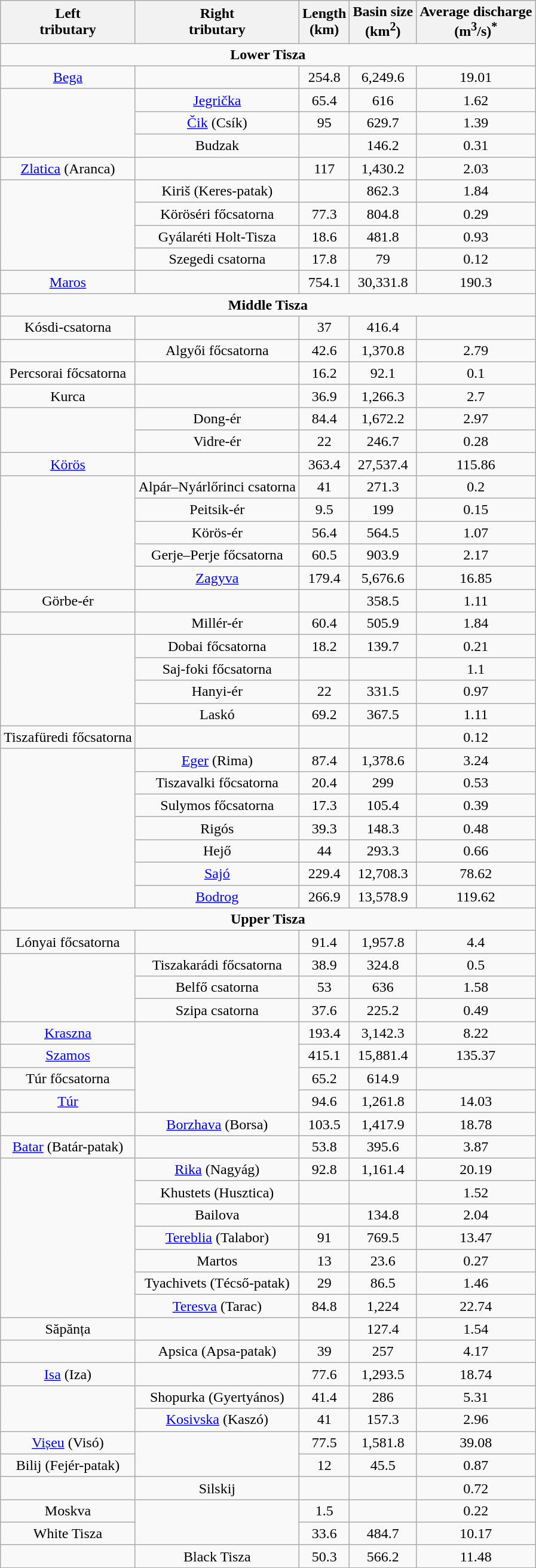<table class="wikitable" style="text-align:center;">
<tr>
<th>Left<br>tributary</th>
<th>Right<br>tributary</th>
<th>Length<br>(km)</th>
<th>Basin size<br>(km<sup>2</sup>)</th>
<th>Average discharge<br>(m<sup>3</sup>/s)<sup>*</sup></th>
</tr>
<tr>
<td colspan="5"><strong>Lower Tisza</strong></td>
</tr>
<tr>
<td><a href='#'>Bega</a></td>
<td></td>
<td>254.8</td>
<td>6,249.6</td>
<td>19.01</td>
</tr>
<tr>
<td rowspan="3"></td>
<td><a href='#'>Jegrička</a></td>
<td>65.4</td>
<td>616</td>
<td>1.62</td>
</tr>
<tr>
<td><a href='#'>Čik</a> (Csík)</td>
<td>95</td>
<td>629.7</td>
<td>1.39</td>
</tr>
<tr>
<td>Budzak</td>
<td></td>
<td>146.2</td>
<td>0.31</td>
</tr>
<tr>
<td><a href='#'>Zlatica</a> (Aranca)</td>
<td></td>
<td>117</td>
<td>1,430.2</td>
<td>2.03</td>
</tr>
<tr>
<td rowspan="4"></td>
<td>Kiriš (Keres-patak)</td>
<td></td>
<td>862.3</td>
<td>1.84</td>
</tr>
<tr>
<td>Köröséri főcsatorna</td>
<td>77.3</td>
<td>804.8</td>
<td>0.29</td>
</tr>
<tr>
<td>Gyálaréti Holt-Tisza</td>
<td>18.6</td>
<td>481.8</td>
<td>0.93</td>
</tr>
<tr>
<td>Szegedi csatorna</td>
<td>17.8</td>
<td>79</td>
<td>0.12</td>
</tr>
<tr>
<td><a href='#'>Maros</a></td>
<td></td>
<td>754.1</td>
<td>30,331.8</td>
<td>190.3</td>
</tr>
<tr>
<td colspan="5"><strong>Middle Tisza</strong></td>
</tr>
<tr>
<td>Kósdi-csatorna</td>
<td></td>
<td>37</td>
<td>416.4</td>
<td></td>
</tr>
<tr>
<td></td>
<td>Algyői főcsatorna</td>
<td>42.6</td>
<td>1,370.8</td>
<td>2.79</td>
</tr>
<tr>
<td>Percsorai főcsatorna</td>
<td></td>
<td>16.2</td>
<td>92.1</td>
<td>0.1</td>
</tr>
<tr>
<td>Kurca</td>
<td></td>
<td>36.9</td>
<td>1,266.3</td>
<td>2.7</td>
</tr>
<tr>
<td rowspan="2"></td>
<td>Dong-ér</td>
<td>84.4</td>
<td>1,672.2</td>
<td>2.97</td>
</tr>
<tr>
<td>Vidre-ér</td>
<td>22</td>
<td>246.7</td>
<td>0.28</td>
</tr>
<tr>
<td><a href='#'>Körös</a></td>
<td></td>
<td>363.4</td>
<td>27,537.4</td>
<td>115.86</td>
</tr>
<tr>
<td rowspan="5"></td>
<td>Alpár–Nyárlőrinci csatorna</td>
<td>41</td>
<td>271.3</td>
<td>0.2</td>
</tr>
<tr>
<td>Peitsik-ér</td>
<td>9.5</td>
<td>199</td>
<td>0.15</td>
</tr>
<tr>
<td>Körös-ér</td>
<td>56.4</td>
<td>564.5</td>
<td>1.07</td>
</tr>
<tr>
<td>Gerje–Perje főcsatorna</td>
<td>60.5</td>
<td>903.9</td>
<td>2.17</td>
</tr>
<tr>
<td><a href='#'>Zagyva</a></td>
<td>179.4</td>
<td>5,676.6</td>
<td>16.85</td>
</tr>
<tr>
<td>Görbe-ér</td>
<td></td>
<td></td>
<td>358.5</td>
<td>1.11</td>
</tr>
<tr>
<td></td>
<td>Millér-ér</td>
<td>60.4</td>
<td>505.9</td>
<td>1.84</td>
</tr>
<tr>
<td rowspan="4"></td>
<td>Dobai főcsatorna</td>
<td>18.2</td>
<td>139.7</td>
<td>0.21</td>
</tr>
<tr>
<td>Saj-foki főcsatorna</td>
<td></td>
<td></td>
<td>1.1</td>
</tr>
<tr>
<td>Hanyi-ér</td>
<td>22</td>
<td>331.5</td>
<td>0.97</td>
</tr>
<tr>
<td>Laskó</td>
<td>69.2</td>
<td>367.5</td>
<td>1.11</td>
</tr>
<tr>
<td>Tiszafüredi főcsatorna</td>
<td></td>
<td></td>
<td></td>
<td>0.12</td>
</tr>
<tr>
<td rowspan="7"></td>
<td><a href='#'>Eger</a> (Rima)</td>
<td>87.4</td>
<td>1,378.6</td>
<td>3.24</td>
</tr>
<tr>
<td>Tiszavalki főcsatorna</td>
<td>20.4</td>
<td>299</td>
<td>0.53</td>
</tr>
<tr>
<td>Sulymos főcsatorna</td>
<td>17.3</td>
<td>105.4</td>
<td>0.39</td>
</tr>
<tr>
<td>Rigós</td>
<td>39.3</td>
<td>148.3</td>
<td>0.48</td>
</tr>
<tr>
<td>Hejő</td>
<td>44</td>
<td>293.3</td>
<td>0.66</td>
</tr>
<tr>
<td><a href='#'>Sajó</a></td>
<td>229.4</td>
<td>12,708.3</td>
<td>78.62</td>
</tr>
<tr>
<td><a href='#'>Bodrog</a></td>
<td>266.9</td>
<td>13,578.9</td>
<td>119.62</td>
</tr>
<tr>
<td colspan="5"><strong>Upper Tisza</strong></td>
</tr>
<tr>
<td>Lónyai főcsatorna</td>
<td></td>
<td>91.4</td>
<td>1,957.8</td>
<td>4.4</td>
</tr>
<tr>
<td rowspan="3"></td>
<td>Tiszakarádi főcsatorna</td>
<td>38.9</td>
<td>324.8</td>
<td>0.5</td>
</tr>
<tr>
<td>Belfő csatorna</td>
<td>53</td>
<td>636</td>
<td>1.58</td>
</tr>
<tr>
<td>Szipa csatorna</td>
<td>37.6</td>
<td>225.2</td>
<td>0.49</td>
</tr>
<tr>
<td><a href='#'>Kraszna</a></td>
<td rowspan="4"></td>
<td>193.4</td>
<td>3,142.3</td>
<td>8.22</td>
</tr>
<tr>
<td><a href='#'>Szamos</a></td>
<td>415.1</td>
<td>15,881.4</td>
<td>135.37</td>
</tr>
<tr>
<td>Túr főcsatorna</td>
<td>65.2</td>
<td>614.9</td>
<td></td>
</tr>
<tr>
<td><a href='#'>Túr</a></td>
<td>94.6</td>
<td>1,261.8</td>
<td>14.03</td>
</tr>
<tr>
<td></td>
<td><a href='#'>Borzhava</a> (Borsa)</td>
<td>103.5</td>
<td>1,417.9</td>
<td>18.78</td>
</tr>
<tr>
<td><a href='#'>Batar</a> (Batár-patak)</td>
<td></td>
<td>53.8</td>
<td>395.6</td>
<td>3.87</td>
</tr>
<tr>
<td rowspan="7"></td>
<td><a href='#'>Rika</a> (Nagyág)</td>
<td>92.8</td>
<td>1,161.4</td>
<td>20.19</td>
</tr>
<tr>
<td>Khustets (Husztica)</td>
<td></td>
<td></td>
<td>1.52</td>
</tr>
<tr>
<td>Bailova</td>
<td></td>
<td>134.8</td>
<td>2.04</td>
</tr>
<tr>
<td><a href='#'>Tereblia</a> (Talabor)</td>
<td>91</td>
<td>769.5</td>
<td>13.47</td>
</tr>
<tr>
<td>Martos</td>
<td>13</td>
<td>23.6</td>
<td>0.27</td>
</tr>
<tr>
<td>Tyachivets (Técső-patak)</td>
<td>29</td>
<td>86.5</td>
<td>1.46</td>
</tr>
<tr>
<td><a href='#'>Teresva</a> (Tarac)</td>
<td>84.8</td>
<td>1,224</td>
<td>22.74</td>
</tr>
<tr>
<td>Săpănța</td>
<td></td>
<td></td>
<td>127.4</td>
<td>1.54</td>
</tr>
<tr>
<td></td>
<td>Apsica (Apsa-patak)</td>
<td>39</td>
<td>257</td>
<td>4.17</td>
</tr>
<tr>
<td><a href='#'>Isa</a> (Iza)</td>
<td></td>
<td>77.6</td>
<td>1,293.5</td>
<td>18.74</td>
</tr>
<tr>
<td rowspan="2"></td>
<td>Shopurka (Gyertyános)</td>
<td>41.4</td>
<td>286</td>
<td>5.31</td>
</tr>
<tr>
<td><a href='#'>Kosivska</a> (Kaszó)</td>
<td>41</td>
<td>157.3</td>
<td>2.96</td>
</tr>
<tr>
<td><a href='#'>Vișeu</a> (Visó)</td>
<td rowspan="2"></td>
<td>77.5</td>
<td>1,581.8</td>
<td>39.08</td>
</tr>
<tr>
<td>Bilij (Fejér-patak)</td>
<td>12</td>
<td>45.5</td>
<td>0.87</td>
</tr>
<tr>
<td></td>
<td>Silskij</td>
<td></td>
<td></td>
<td>0.72</td>
</tr>
<tr>
<td>Moskva</td>
<td rowspan="2"></td>
<td>1.5</td>
<td></td>
<td>0.22</td>
</tr>
<tr>
<td>White Tisza</td>
<td>33.6</td>
<td>484.7</td>
<td>10.17</td>
</tr>
<tr>
<td></td>
<td>Black Tisza</td>
<td>50.3</td>
<td>566.2</td>
<td>11.48</td>
</tr>
</table>
